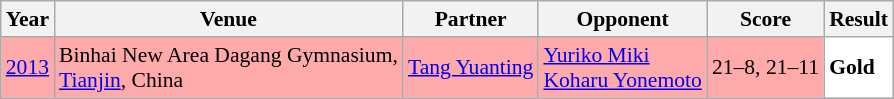<table class="sortable wikitable" style="font-size: 90%;">
<tr>
<th>Year</th>
<th>Venue</th>
<th>Partner</th>
<th>Opponent</th>
<th>Score</th>
<th>Result</th>
</tr>
<tr style="background:#FFAAAA">
<td align="center"><a href='#'>2013</a></td>
<td align="left">Binhai New Area Dagang Gymnasium,<br><a href='#'>Tianjin</a>, China</td>
<td align="left"> <a href='#'>Tang Yuanting</a></td>
<td align="left"> <a href='#'>Yuriko Miki</a><br> <a href='#'>Koharu Yonemoto</a></td>
<td align="left">21–8, 21–11</td>
<td style="text-align:left; background:white"> <strong>Gold</strong></td>
</tr>
</table>
